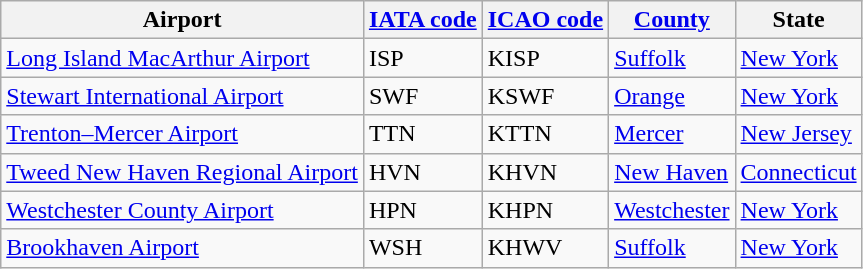<table class="wikitable">
<tr>
<th valign=bottom>Airport</th>
<th valign=bottom><a href='#'>IATA code</a></th>
<th valign=bottom><a href='#'>ICAO code</a></th>
<th valign=bottom><a href='#'>County</a></th>
<th valign=bottom>State</th>
</tr>
<tr>
<td><a href='#'>Long Island MacArthur Airport</a></td>
<td>ISP</td>
<td>KISP</td>
<td><a href='#'>Suffolk</a></td>
<td><a href='#'>New York</a></td>
</tr>
<tr>
<td><a href='#'>Stewart International Airport</a></td>
<td>SWF</td>
<td>KSWF</td>
<td><a href='#'>Orange</a></td>
<td><a href='#'>New York</a></td>
</tr>
<tr>
<td><a href='#'>Trenton–Mercer Airport</a></td>
<td>TTN</td>
<td>KTTN</td>
<td><a href='#'>Mercer</a></td>
<td><a href='#'>New Jersey</a></td>
</tr>
<tr>
<td><a href='#'>Tweed New Haven Regional Airport</a></td>
<td>HVN</td>
<td>KHVN</td>
<td><a href='#'>New Haven</a></td>
<td><a href='#'>Connecticut</a></td>
</tr>
<tr>
<td><a href='#'>Westchester County Airport</a></td>
<td>HPN</td>
<td>KHPN</td>
<td><a href='#'>Westchester</a></td>
<td><a href='#'>New York</a></td>
</tr>
<tr>
<td><a href='#'>Brookhaven Airport</a></td>
<td>WSH</td>
<td>KHWV</td>
<td><a href='#'>Suffolk</a></td>
<td><a href='#'>New York</a></td>
</tr>
</table>
